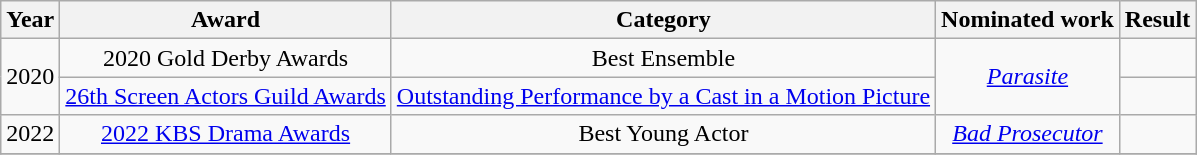<table class="wikitable sortable plainrowheaders" style="text-align:center;">
<tr>
<th>Year</th>
<th>Award</th>
<th>Category</th>
<th>Nominated work</th>
<th>Result</th>
</tr>
<tr>
<td rowspan="2">2020</td>
<td>2020 Gold Derby Awards</td>
<td>Best Ensemble</td>
<td rowspan="2"><em><a href='#'>Parasite</a></em></td>
<td></td>
</tr>
<tr>
<td><a href='#'>26th Screen Actors Guild Awards</a></td>
<td><a href='#'>Outstanding Performance by a Cast in a Motion Picture</a></td>
<td></td>
</tr>
<tr>
<td>2022</td>
<td><a href='#'>2022 KBS Drama Awards</a></td>
<td>Best Young Actor</td>
<td><em><a href='#'>Bad Prosecutor</a></em></td>
<td></td>
</tr>
<tr>
</tr>
</table>
